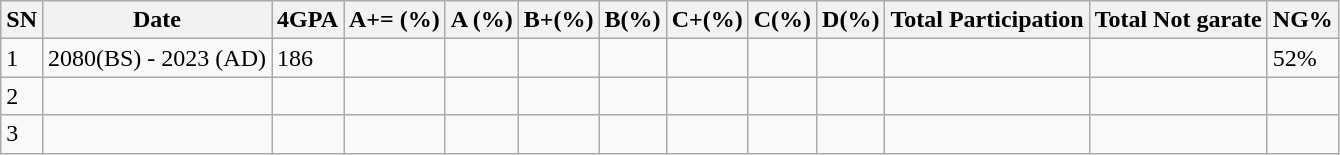<table class="wikitable sortable">
<tr>
<th>SN</th>
<th>Date</th>
<th>4GPA</th>
<th>A+= (%)</th>
<th>A (%)</th>
<th>B+(%)</th>
<th>B(%)</th>
<th>C+(%)</th>
<th>C(%)</th>
<th>D(%)</th>
<th>Total Participation</th>
<th>Total Not garate</th>
<th>NG%</th>
</tr>
<tr>
<td>1</td>
<td>2080(BS) - 2023 (AD)</td>
<td>186</td>
<td></td>
<td></td>
<td></td>
<td></td>
<td></td>
<td></td>
<td></td>
<td></td>
<td></td>
<td>52%</td>
</tr>
<tr>
<td>2</td>
<td></td>
<td></td>
<td></td>
<td></td>
<td></td>
<td></td>
<td></td>
<td></td>
<td></td>
<td></td>
<td></td>
<td></td>
</tr>
<tr>
<td>3</td>
<td></td>
<td></td>
<td></td>
<td></td>
<td></td>
<td></td>
<td></td>
<td></td>
<td></td>
<td></td>
<td></td>
<td></td>
</tr>
</table>
